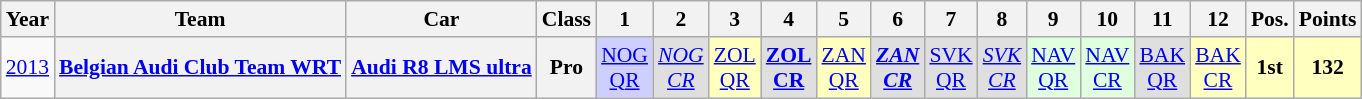<table class="wikitable" border="1" style="text-align:center; font-size:90%;">
<tr>
<th>Year</th>
<th>Team</th>
<th>Car</th>
<th>Class</th>
<th>1</th>
<th>2</th>
<th>3</th>
<th>4</th>
<th>5</th>
<th>6</th>
<th>7</th>
<th>8</th>
<th>9</th>
<th>10</th>
<th>11</th>
<th>12</th>
<th>Pos.</th>
<th>Points</th>
</tr>
<tr>
<td><a href='#'>2013</a></td>
<th><a href='#'>Belgian Audi Club Team WRT</a></th>
<th><a href='#'>Audi R8 LMS ultra</a></th>
<th>Pro</th>
<td style="background:#CFCFFF;"><a href='#'>NOG<br>QR</a><br></td>
<td style="background:#DFDFDF;"><em><a href='#'>NOG<br>CR</a></em><br></td>
<td style="background:#FFFFBF;"><a href='#'>ZOL<br>QR</a><br></td>
<td style="background:#DFDFDF;"><strong><a href='#'>ZOL<br>CR</a></strong><br></td>
<td style="background:#FFFFBF;"><a href='#'>ZAN<br>QR</a><br></td>
<td style="background:#DFDFDF;"><strong><em><a href='#'>ZAN<br>CR</a></em></strong><br></td>
<td style="background:#DFDFDF;"><a href='#'>SVK<br>QR</a><br></td>
<td style="background:#DFDFDF;"><em><a href='#'>SVK<br>CR</a></em><br></td>
<td style="background:#DFFFDF;"><a href='#'>NAV<br>QR</a><br></td>
<td style="background:#DFFFDF;"><a href='#'>NAV<br>CR</a><br></td>
<td style="background:#DFDFDF;"><a href='#'>BAK<br>QR</a><br></td>
<td style="background:#FFFFBF;"><a href='#'>BAK<br>CR</a><br></td>
<th style="background:#FFFFBF;">1st</th>
<th style="background:#FFFFBF;">132</th>
</tr>
</table>
